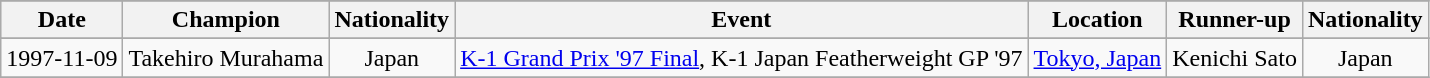<table class="wikitable" style="text-align:center">
<tr>
</tr>
<tr bgcolor="#dddddd">
<th>Date</th>
<th>Champion</th>
<th>Nationality</th>
<th>Event</th>
<th>Location</th>
<th>Runner-up</th>
<th>Nationality</th>
</tr>
<tr>
</tr>
<tr>
<td>1997-11-09</td>
<td>Takehiro Murahama</td>
<td> Japan</td>
<td><a href='#'>K-1 Grand Prix '97 Final</a>, K-1 Japan Featherweight GP '97</td>
<td><a href='#'>Tokyo, Japan</a></td>
<td>Kenichi Sato</td>
<td> Japan</td>
</tr>
<tr>
</tr>
</table>
